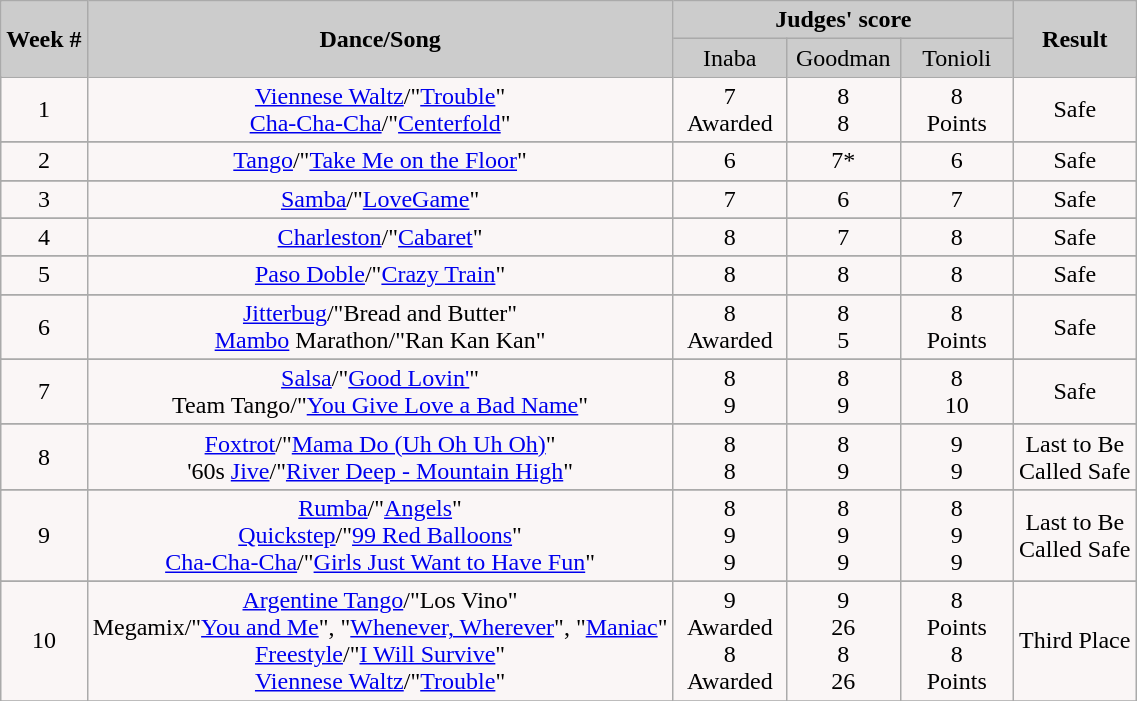<table class="wikitable" style="float:left;">
<tr style="text-align: center; background:#ccc;">
<td rowspan="2"><strong>Week #</strong></td>
<td rowspan="2"><strong>Dance/Song</strong></td>
<td colspan="3"><strong>Judges' score</strong></td>
<td rowspan="2"><strong>Result</strong></td>
</tr>
<tr style="text-align: center; background:#ccc;">
<td style="width:10%; ">Inaba</td>
<td style="width:10%; ">Goodman</td>
<td style="width:10%; ">Tonioli</td>
</tr>
<tr>
<td style="text-align: center; background:#faf6f6;">1</td>
<td style="text-align: center; background:#faf6f6;"><a href='#'>Viennese Waltz</a>/"<a href='#'>Trouble</a>"<br><a href='#'>Cha-Cha-Cha</a>/"<a href='#'>Centerfold</a>"</td>
<td style="text-align: center; background:#faf6f6;">7<br>Awarded</td>
<td style="text-align: center; background:#faf6f6;">8<br>8</td>
<td style="text-align: center; background:#faf6f6;">8<br>Points</td>
<td style="text-align: center; background:#faf6f6;">Safe</td>
</tr>
<tr style="text-align:center; background:#faf6f6;">
</tr>
<tr>
<td style="text-align: center; background:#faf6f6;">2</td>
<td style="text-align: center; background:#faf6f6;"><a href='#'>Tango</a>/"<a href='#'>Take Me on the Floor</a>"</td>
<td style="text-align: center; background:#faf6f6;">6</td>
<td style="text-align: center; background:#faf6f6;">7*</td>
<td style="text-align: center; background:#faf6f6;">6</td>
<td style="text-align: center; background:#faf6f6;">Safe</td>
</tr>
<tr style="text-align:center; background:#faf6f6;">
</tr>
<tr>
<td style="text-align: center; background:#faf6f6;">3</td>
<td style="text-align: center; background:#faf6f6;"><a href='#'>Samba</a>/"<a href='#'>LoveGame</a>"</td>
<td style="text-align: center; background:#faf6f6;">7</td>
<td style="text-align: center; background:#faf6f6;">6</td>
<td style="text-align: center; background:#faf6f6;">7</td>
<td style="text-align: center; background:#faf6f6;">Safe</td>
</tr>
<tr style="text-align:center; background:#faf6f6;">
</tr>
<tr>
<td style="text-align: center; background:#faf6f6;">4</td>
<td style="text-align: center; background:#faf6f6;"><a href='#'>Charleston</a>/"<a href='#'>Cabaret</a>"</td>
<td style="text-align: center; background:#faf6f6;">8</td>
<td style="text-align: center; background:#faf6f6;">7</td>
<td style="text-align: center; background:#faf6f6;">8</td>
<td style="text-align: center; background:#faf6f6;">Safe</td>
</tr>
<tr style="text-align:center; background:#faf6f6;">
</tr>
<tr>
<td style="text-align: center; background:#faf6f6;">5</td>
<td style="text-align: center; background:#faf6f6;"><a href='#'>Paso Doble</a>/"<a href='#'>Crazy Train</a>"</td>
<td style="text-align: center; background:#faf6f6;">8</td>
<td style="text-align: center; background:#faf6f6;">8</td>
<td style="text-align: center; background:#faf6f6;">8</td>
<td style="text-align: center; background:#faf6f6;">Safe</td>
</tr>
<tr style="text-align:center; background:#faf6f6;">
</tr>
<tr>
<td style="text-align: center; background:#faf6f6;">6</td>
<td style="text-align: center; background:#faf6f6;"><a href='#'>Jitterbug</a>/"Bread and Butter"<br><a href='#'>Mambo</a> Marathon/"Ran Kan Kan"</td>
<td style="text-align: center; background:#faf6f6;">8<br>Awarded</td>
<td style="text-align: center; background:#faf6f6;">8<br>5</td>
<td style="text-align: center; background:#faf6f6;">8<br>Points</td>
<td style="text-align: center; background:#faf6f6;">Safe</td>
</tr>
<tr style="text-align:center; background:#faf6f6;">
</tr>
<tr>
<td style="text-align: center; background:#faf6f6;">7</td>
<td style="text-align: center; background:#faf6f6;"><a href='#'>Salsa</a>/"<a href='#'>Good Lovin'</a>"<br>Team Tango/"<a href='#'>You Give Love a Bad Name</a>"</td>
<td style="text-align: center; background:#faf6f6;">8<br>9</td>
<td style="text-align: center; background:#faf6f6;">8<br>9</td>
<td style="text-align: center; background:#faf6f6;">8<br>10</td>
<td style="text-align: center; background:#faf6f6;">Safe</td>
</tr>
<tr style="text-align:center; background:#faf6f6;">
</tr>
<tr>
<td style="text-align: center; background:#faf6f6;">8</td>
<td style="text-align: center; background:#faf6f6;"><a href='#'>Foxtrot</a>/"<a href='#'>Mama Do (Uh Oh Uh Oh)</a>"<br>'60s <a href='#'>Jive</a>/"<a href='#'>River Deep - Mountain High</a>"</td>
<td style="text-align: center; background:#faf6f6;">8<br>8</td>
<td style="text-align: center; background:#faf6f6;">8<br>9</td>
<td style="text-align: center; background:#faf6f6;">9<br>9</td>
<td style="text-align: center; background:#faf6f6;">Last to Be<br>Called Safe</td>
</tr>
<tr style="text-align:center; background:#faf6f6;">
</tr>
<tr>
<td style="text-align: center; background:#faf6f6;">9</td>
<td style="text-align: center; background:#faf6f6;"><a href='#'>Rumba</a>/"<a href='#'>Angels</a>"<br><a href='#'>Quickstep</a>/"<a href='#'>99 Red Balloons</a>"<br><a href='#'>Cha-Cha-Cha</a>/"<a href='#'>Girls Just Want to Have Fun</a>"</td>
<td style="text-align: center; background:#faf6f6;">8<br>9<br>9</td>
<td style="text-align: center; background:#faf6f6;">8<br>9<br>9</td>
<td style="text-align: center; background:#faf6f6;">8<br>9<br>9</td>
<td style="text-align: center; background:#faf6f6;">Last to Be<br>Called Safe</td>
</tr>
<tr style="text-align:center; background:#faf6f6;">
</tr>
<tr>
<td style="text-align: center; background:#faf6f6;">10</td>
<td style="text-align: center; background:#faf6f6;"><a href='#'>Argentine Tango</a>/"Los Vino"<br>Megamix/"<a href='#'>You and Me</a>", "<a href='#'>Whenever, Wherever</a>", "<a href='#'>Maniac</a>"<br><a href='#'>Freestyle</a>/"<a href='#'>I Will Survive</a>"<br><a href='#'>Viennese Waltz</a>/"<a href='#'>Trouble</a>"</td>
<td style="text-align: center; background:#faf6f6;">9<br>Awarded<br>8<br>Awarded</td>
<td style="text-align: center; background:#faf6f6;">9<br>26<br>8<br>26</td>
<td style="text-align: center; background:#faf6f6;">8<br>Points<br>8<br>Points</td>
<td style="text-align: center; background:#faf6f6;">Third Place</td>
</tr>
<tr style="text-align:center; background:#faf6f6;">
</tr>
</table>
